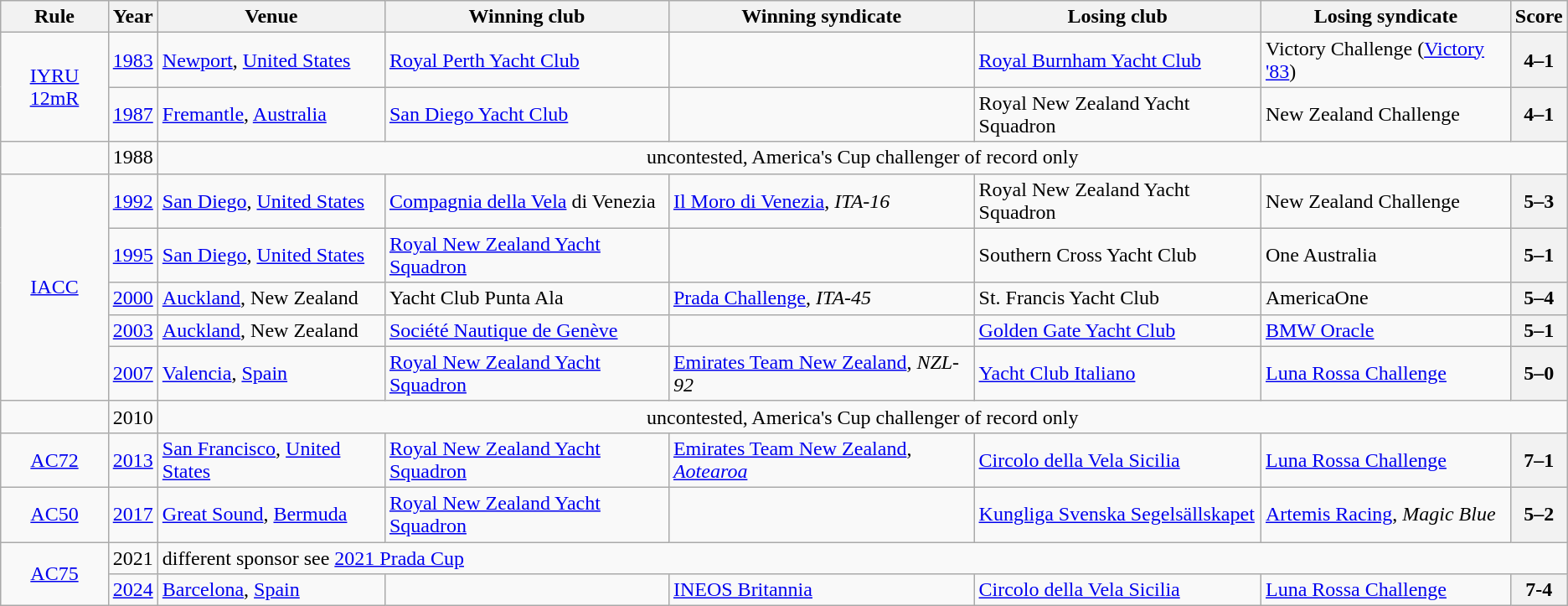<table class=wikitable line-height:1>
<tr>
<th>Rule</th>
<th>Year</th>
<th>Venue</th>
<th>Winning club</th>
<th>Winning syndicate</th>
<th>Losing club</th>
<th>Losing syndicate</th>
<th>Score</th>
</tr>
<tr>
<td align=center rowspan=2><a href='#'>IYRU</a> <a href='#'>12mR</a></td>
<td><a href='#'>1983</a></td>
<td><a href='#'>Newport</a>, <a href='#'>United States</a></td>
<td><a href='#'>Royal Perth Yacht Club</a></td>
<td></td>
<td><a href='#'>Royal Burnham Yacht Club</a></td>
<td> Victory Challenge (<a href='#'>Victory '83</a>)</td>
<th>4–1</th>
</tr>
<tr>
<td><a href='#'>1987</a></td>
<td><a href='#'>Fremantle</a>, <a href='#'>Australia</a></td>
<td><a href='#'>San Diego Yacht Club</a></td>
<td></td>
<td>Royal New Zealand Yacht Squadron</td>
<td> New Zealand Challenge</td>
<th>4–1</th>
</tr>
<tr>
<td></td>
<td>1988</td>
<td colspan=6 align=center>uncontested, America's Cup challenger of record only</td>
</tr>
<tr>
<td align=center rowspan=5><a href='#'>IACC</a></td>
<td><a href='#'>1992</a></td>
<td><a href='#'>San Diego</a>, <a href='#'>United States</a></td>
<td><a href='#'>Compagnia della Vela</a> di Venezia</td>
<td> <a href='#'>Il Moro di Venezia</a>, <em>ITA-16</em></td>
<td>Royal New Zealand Yacht Squadron</td>
<td> New Zealand Challenge</td>
<th>5–3</th>
</tr>
<tr>
<td><a href='#'>1995</a></td>
<td><a href='#'>San Diego</a>, <a href='#'>United States</a></td>
<td><a href='#'>Royal New Zealand Yacht Squadron</a></td>
<td></td>
<td>Southern Cross Yacht Club</td>
<td> One Australia</td>
<th>5–1</th>
</tr>
<tr>
<td><a href='#'>2000</a></td>
<td><a href='#'>Auckland</a>, New Zealand</td>
<td>Yacht Club Punta Ala</td>
<td> <a href='#'>Prada Challenge</a>, <em>ITA-45</em></td>
<td>St. Francis Yacht Club</td>
<td> AmericaOne</td>
<th>5–4</th>
</tr>
<tr>
<td><a href='#'>2003</a></td>
<td><a href='#'>Auckland</a>, New Zealand</td>
<td><a href='#'>Société Nautique de Genève</a></td>
<td></td>
<td><a href='#'>Golden Gate Yacht Club</a></td>
<td> <a href='#'>BMW Oracle</a></td>
<th>5–1</th>
</tr>
<tr>
<td><a href='#'>2007</a></td>
<td><a href='#'>Valencia</a>, <a href='#'>Spain</a></td>
<td><a href='#'>Royal New Zealand Yacht Squadron</a></td>
<td> <a href='#'>Emirates Team New Zealand</a>, <em>NZL-92</em></td>
<td><a href='#'>Yacht Club Italiano</a></td>
<td> <a href='#'>Luna Rossa Challenge</a></td>
<th>5–0</th>
</tr>
<tr>
<td></td>
<td>2010</td>
<td colspan="6" align="center">uncontested, America's Cup challenger of record only</td>
</tr>
<tr>
<td align=center><a href='#'>AC72</a></td>
<td><a href='#'>2013</a></td>
<td><a href='#'>San Francisco</a>, <a href='#'>United States</a></td>
<td><a href='#'>Royal New Zealand Yacht Squadron</a></td>
<td> <a href='#'>Emirates Team New Zealand</a>, <em><a href='#'>Aotearoa</a></em></td>
<td><a href='#'>Circolo della Vela Sicilia</a></td>
<td> <a href='#'>Luna Rossa Challenge</a></td>
<th>7–1</th>
</tr>
<tr>
<td align=center><a href='#'>AC50</a></td>
<td><a href='#'>2017</a></td>
<td><a href='#'>Great Sound</a>, <a href='#'>Bermuda</a></td>
<td><a href='#'>Royal New Zealand Yacht Squadron</a></td>
<td></td>
<td><a href='#'>Kungliga Svenska Segelsällskapet</a></td>
<td> <a href='#'>Artemis Racing</a>, <em>Magic Blue</em></td>
<th>5–2</th>
</tr>
<tr>
<td rowspan="2" align=center><a href='#'>AC75</a></td>
<td>2021</td>
<td colspan="6">different sponsor see <a href='#'>2021 Prada Cup</a></td>
</tr>
<tr>
<td><a href='#'>2024</a></td>
<td><a href='#'>Barcelona</a>, <a href='#'>Spain</a></td>
<td></td>
<td> <a href='#'>INEOS Britannia</a></td>
<td><a href='#'>Circolo della Vela Sicilia</a></td>
<td> <a href='#'>Luna Rossa Challenge</a></td>
<th>7-4</th>
</tr>
</table>
